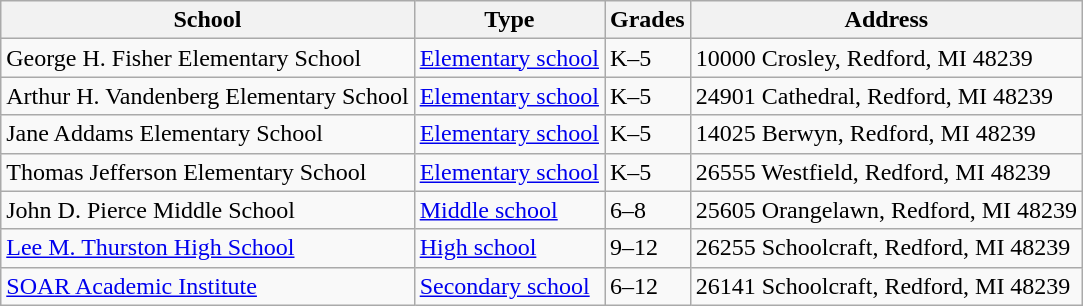<table class="wikitable">
<tr>
<th>School</th>
<th>Type</th>
<th>Grades</th>
<th>Address</th>
</tr>
<tr>
<td>George H. Fisher Elementary School</td>
<td><a href='#'>Elementary school</a></td>
<td>K–5</td>
<td>10000 Crosley, Redford, MI 48239</td>
</tr>
<tr>
<td>Arthur H. Vandenberg Elementary School</td>
<td><a href='#'>Elementary school</a></td>
<td>K–5</td>
<td>24901 Cathedral, Redford, MI 48239</td>
</tr>
<tr>
<td>Jane Addams Elementary School</td>
<td><a href='#'>Elementary school</a></td>
<td>K–5</td>
<td>14025 Berwyn, Redford, MI 48239</td>
</tr>
<tr>
<td>Thomas Jefferson Elementary School</td>
<td><a href='#'>Elementary school</a></td>
<td>K–5</td>
<td>26555 Westfield, Redford, MI 48239</td>
</tr>
<tr>
<td>John D. Pierce Middle School</td>
<td><a href='#'>Middle school</a></td>
<td>6–8</td>
<td>25605 Orangelawn, Redford, MI 48239</td>
</tr>
<tr>
<td><a href='#'>Lee M. Thurston High School</a></td>
<td><a href='#'>High school</a></td>
<td>9–12</td>
<td>26255 Schoolcraft, Redford, MI 48239</td>
</tr>
<tr>
<td><a href='#'>SOAR Academic Institute</a></td>
<td><a href='#'>Secondary school</a></td>
<td>6–12</td>
<td>26141 Schoolcraft, Redford, MI 48239</td>
</tr>
</table>
